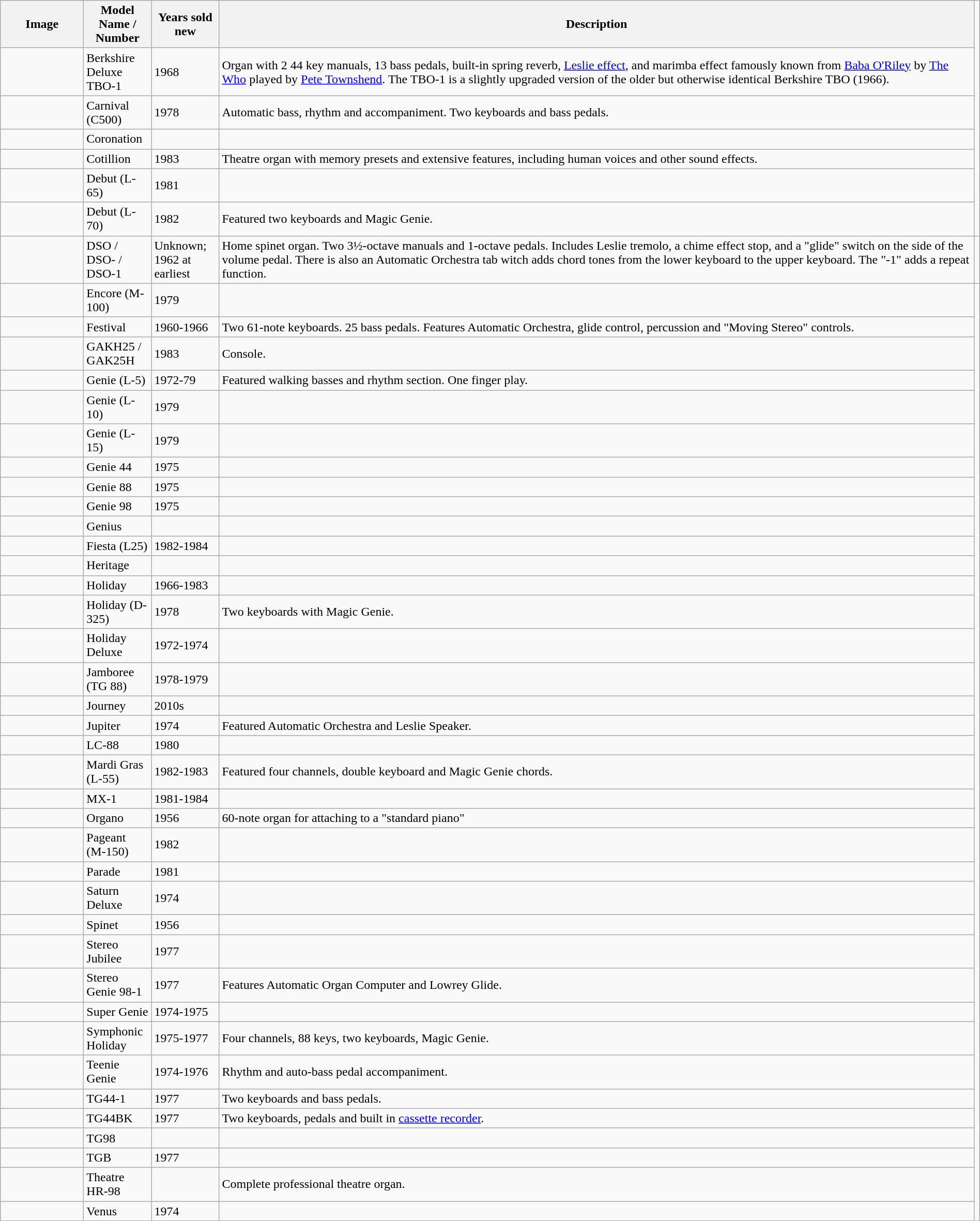<table class="wikitable sortable" style="width:100%">
<tr>
<th width="100px">Image</th>
<th width="80px">Model Name / Number</th>
<th width="80px">Years sold new</th>
<th width="*">Description</th>
</tr>
<tr>
<td></td>
<td>Berkshire Deluxe TBO-1</td>
<td>1968</td>
<td>Organ with 2 44 key manuals, 13 bass pedals, built-in spring reverb, <a href='#'>Leslie effect</a>, and marimba effect famously known from <a href='#'>Baba O'Riley</a> by <a href='#'>The Who</a> played by <a href='#'>Pete Townshend</a>. The TBO-1 is a slightly upgraded version of the older but otherwise identical Berkshire TBO (1966).</td>
</tr>
<tr>
<td></td>
<td>Carnival (C500)</td>
<td>1978</td>
<td>Automatic bass, rhythm and accompaniment. Two keyboards and bass pedals.</td>
</tr>
<tr>
<td></td>
<td>Coronation</td>
<td></td>
<td></td>
</tr>
<tr>
<td></td>
<td>Cotillion</td>
<td>1983</td>
<td>Theatre organ with memory presets and extensive features, including human voices and other sound effects.</td>
</tr>
<tr>
<td></td>
<td>Debut (L-65)</td>
<td>1981</td>
<td></td>
</tr>
<tr>
<td></td>
<td>Debut (L-70)</td>
<td>1982</td>
<td>Featured two keyboards and Magic Genie.</td>
</tr>
<tr>
<td><br></td>
<td>DSO / DSO- / DSO-1</td>
<td>Unknown; 1962 at earliest</td>
<td>Home spinet organ. Two 3½-octave manuals and 1-octave pedals. Includes Leslie tremolo, a chime effect stop, and a "glide" switch on the side of the volume pedal. There is also an Automatic Orchestra tab witch adds chord tones from the lower keyboard to the upper keyboard. The "-1" adds a repeat function.</td>
<td></td>
</tr>
<tr>
<td></td>
<td>Encore (M-100)</td>
<td>1979</td>
<td></td>
</tr>
<tr>
<td></td>
<td>Festival</td>
<td>1960-1966</td>
<td>Two 61-note keyboards. 25 bass pedals. Features Automatic Orchestra, glide control, percussion and "Moving Stereo" controls.</td>
</tr>
<tr>
<td></td>
<td>GAKH25 / GAK25H</td>
<td>1983</td>
<td>Console.</td>
</tr>
<tr>
<td></td>
<td>Genie (L-5)</td>
<td>1972-79</td>
<td>Featured walking basses and rhythm section. One finger play.</td>
</tr>
<tr>
<td></td>
<td>Genie (L-10)</td>
<td>1979</td>
<td></td>
</tr>
<tr>
<td></td>
<td>Genie (L-15)</td>
<td>1979</td>
<td></td>
</tr>
<tr>
<td></td>
<td>Genie 44</td>
<td>1975</td>
<td></td>
</tr>
<tr>
<td></td>
<td>Genie 88</td>
<td>1975</td>
<td></td>
</tr>
<tr>
<td></td>
<td>Genie 98</td>
<td>1975</td>
<td></td>
</tr>
<tr>
<td></td>
<td>Genius</td>
<td></td>
<td></td>
</tr>
<tr>
<td></td>
<td>Fiesta (L25)</td>
<td>1982-1984</td>
<td></td>
</tr>
<tr>
<td></td>
<td>Heritage</td>
<td></td>
<td></td>
</tr>
<tr>
<td></td>
<td>Holiday</td>
<td>1966-1983</td>
<td></td>
</tr>
<tr>
<td></td>
<td>Holiday (D-325)</td>
<td>1978</td>
<td>Two keyboards with Magic Genie.</td>
</tr>
<tr>
<td></td>
<td>Holiday Deluxe</td>
<td>1972-1974</td>
<td></td>
</tr>
<tr>
<td></td>
<td>Jamboree (TG 88)</td>
<td>1978-1979</td>
<td></td>
</tr>
<tr>
<td></td>
<td>Journey</td>
<td>2010s</td>
<td></td>
</tr>
<tr>
<td></td>
<td>Jupiter</td>
<td>1974</td>
<td>Featured Automatic Orchestra and Leslie Speaker.</td>
</tr>
<tr>
<td></td>
<td>LC-88</td>
<td>1980</td>
<td></td>
</tr>
<tr>
<td></td>
<td>Mardi Gras (L-55)</td>
<td>1982-1983</td>
<td>Featured four channels, double keyboard and Magic Genie chords.</td>
</tr>
<tr>
<td></td>
<td>MX-1</td>
<td>1981-1984</td>
<td></td>
</tr>
<tr>
<td></td>
<td>Organo</td>
<td>1956</td>
<td>60-note organ for attaching to a "standard piano"</td>
</tr>
<tr>
<td></td>
<td>Pageant<br>(M-150)</td>
<td>1982</td>
<td></td>
</tr>
<tr>
<td></td>
<td>Parade</td>
<td>1981</td>
<td></td>
</tr>
<tr>
<td></td>
<td>Saturn Deluxe</td>
<td>1974</td>
<td></td>
</tr>
<tr>
<td></td>
<td>Spinet</td>
<td>1956</td>
<td></td>
</tr>
<tr>
<td></td>
<td>Stereo Jubilee</td>
<td>1977</td>
<td></td>
</tr>
<tr>
<td></td>
<td>Stereo Genie 98-1</td>
<td>1977</td>
<td>Features Automatic Organ Computer and Lowrey Glide.</td>
</tr>
<tr>
<td></td>
<td>Super Genie</td>
<td>1974-1975</td>
<td></td>
</tr>
<tr>
<td></td>
<td>Symphonic Holiday</td>
<td>1975-1977</td>
<td>Four channels, 88 keys, two keyboards, Magic Genie.</td>
</tr>
<tr>
<td></td>
<td>Teenie Genie</td>
<td>1974-1976</td>
<td>Rhythm and auto-bass pedal accompaniment.</td>
</tr>
<tr>
<td></td>
<td>TG44-1</td>
<td>1977</td>
<td>Two keyboards and bass pedals.</td>
</tr>
<tr>
<td></td>
<td>TG44BK</td>
<td>1977</td>
<td>Two keyboards, pedals and built in <a href='#'>cassette recorder</a>.</td>
</tr>
<tr>
<td></td>
<td>TG98</td>
<td></td>
<td></td>
</tr>
<tr>
<td></td>
<td>TGB</td>
<td>1977</td>
<td></td>
</tr>
<tr bun>
<td></td>
<td>Theatre HR-98</td>
<td></td>
<td>Complete professional theatre organ.</td>
</tr>
<tr>
<td></td>
<td>Venus</td>
<td>1974</td>
<td></td>
</tr>
</table>
